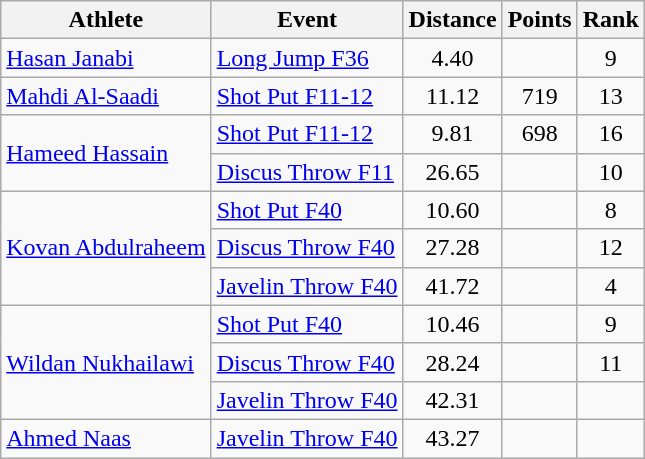<table class="wikitable">
<tr>
<th>Athlete</th>
<th>Event</th>
<th>Distance</th>
<th>Points</th>
<th>Rank</th>
</tr>
<tr align=center>
<td align=left><a href='#'>Hasan Janabi</a></td>
<td align=left><a href='#'>Long Jump F36</a></td>
<td>4.40</td>
<td></td>
<td>9</td>
</tr>
<tr align=center>
<td align=left><a href='#'>Mahdi Al-Saadi</a></td>
<td align=left><a href='#'>Shot Put F11-12</a></td>
<td>11.12</td>
<td>719</td>
<td>13</td>
</tr>
<tr align=center>
<td align=left rowspan=2><a href='#'>Hameed Hassain</a></td>
<td align=left><a href='#'>Shot Put F11-12</a></td>
<td>9.81</td>
<td>698</td>
<td>16</td>
</tr>
<tr align=center>
<td align=left><a href='#'>Discus Throw F11</a></td>
<td>26.65</td>
<td></td>
<td>10</td>
</tr>
<tr align=center>
<td align=left rowspan=3><a href='#'>Kovan Abdulraheem</a></td>
<td align=left><a href='#'>Shot Put F40</a></td>
<td>10.60</td>
<td></td>
<td>8</td>
</tr>
<tr align=center>
<td align=left><a href='#'>Discus Throw F40</a></td>
<td>27.28</td>
<td></td>
<td>12</td>
</tr>
<tr align=center>
<td align=left><a href='#'>Javelin Throw F40</a></td>
<td>41.72</td>
<td></td>
<td>4</td>
</tr>
<tr align=center>
<td align=left rowspan=3><a href='#'>Wildan Nukhailawi</a></td>
<td align=left><a href='#'>Shot Put F40</a></td>
<td>10.46</td>
<td></td>
<td>9</td>
</tr>
<tr align=center>
<td align=left><a href='#'>Discus Throw F40</a></td>
<td>28.24</td>
<td></td>
<td>11</td>
</tr>
<tr align=center>
<td align=left><a href='#'>Javelin Throw F40</a></td>
<td>42.31</td>
<td></td>
<td></td>
</tr>
<tr align=center>
<td align=left><a href='#'>Ahmed Naas</a></td>
<td align=left><a href='#'>Javelin Throw F40</a></td>
<td>43.27</td>
<td></td>
<td></td>
</tr>
</table>
